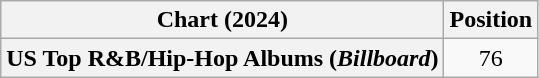<table class="wikitable plainrowheaders" style="text-align:center">
<tr>
<th scope="col">Chart (2024)</th>
<th scope="col">Position</th>
</tr>
<tr>
<th scope="row">US Top R&B/Hip-Hop Albums (<em>Billboard</em>)</th>
<td>76</td>
</tr>
</table>
